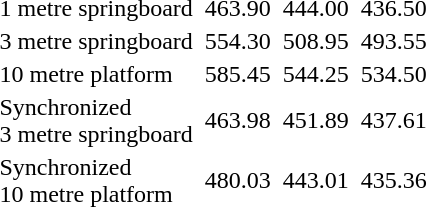<table>
<tr>
<td>1 metre springboard<br></td>
<td></td>
<td>463.90</td>
<td></td>
<td>444.00</td>
<td></td>
<td>436.50</td>
</tr>
<tr>
<td>3 metre springboard<br></td>
<td></td>
<td>554.30</td>
<td></td>
<td>508.95</td>
<td></td>
<td>493.55</td>
</tr>
<tr>
<td>10 metre platform <br></td>
<td></td>
<td>585.45</td>
<td></td>
<td>544.25</td>
<td></td>
<td>534.50</td>
</tr>
<tr>
<td>Synchronized<br>3 metre springboard<br></td>
<td><br></td>
<td>463.98</td>
<td><br></td>
<td>451.89</td>
<td><br></td>
<td>437.61</td>
</tr>
<tr>
<td>Synchronized<br>10 metre platform<br></td>
<td><br></td>
<td>480.03</td>
<td><br></td>
<td>443.01</td>
<td><br></td>
<td>435.36</td>
</tr>
</table>
